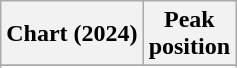<table class="wikitable plainrowheaders" style="text-align:center">
<tr>
<th scope="col">Chart (2024)</th>
<th scope="col">Peak<br> position</th>
</tr>
<tr>
</tr>
<tr>
</tr>
</table>
